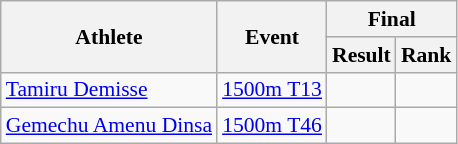<table class=wikitable style="font-size:90%">
<tr>
<th rowspan="2">Athlete</th>
<th rowspan="2">Event</th>
<th colspan="2">Final</th>
</tr>
<tr>
<th>Result</th>
<th>Rank</th>
</tr>
<tr align=center>
<td align=left><a href='#'>Tamiru Demisse</a></td>
<td align=left><a href='#'>1500m T13</a></td>
<td></td>
<td></td>
</tr>
<tr align=center>
<td align=left><a href='#'>Gemechu Amenu Dinsa</a></td>
<td align=left><a href='#'>1500m T46</a></td>
<td></td>
<td></td>
</tr>
</table>
